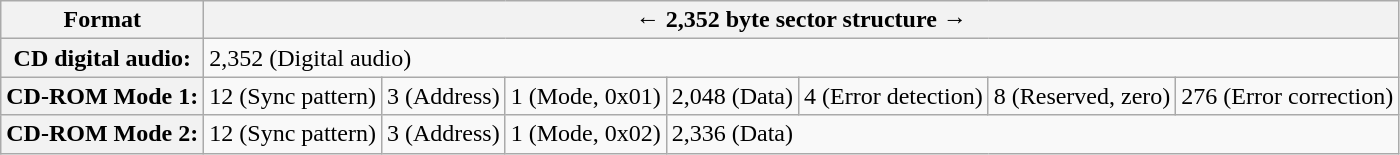<table class="wikitable">
<tr>
<th>Format</th>
<th colspan=8>← 2,352 byte sector structure →</th>
</tr>
<tr>
<th>CD digital audio:</th>
<td colspan=8>2,352 (Digital audio)</td>
</tr>
<tr>
<th>CD-ROM Mode 1:</th>
<td>12 (Sync pattern)</td>
<td>3 (Address)</td>
<td>1 (Mode, 0x01)</td>
<td>2,048 (Data)</td>
<td>4 (Error detection)</td>
<td>8 (Reserved, zero)</td>
<td colspan=2>276 (Error correction)</td>
</tr>
<tr>
<th>CD-ROM Mode 2:</th>
<td>12 (Sync pattern)</td>
<td>3 (Address)</td>
<td>1 (Mode, 0x02)</td>
<td colspan=5>2,336 (Data)</td>
</tr>
</table>
